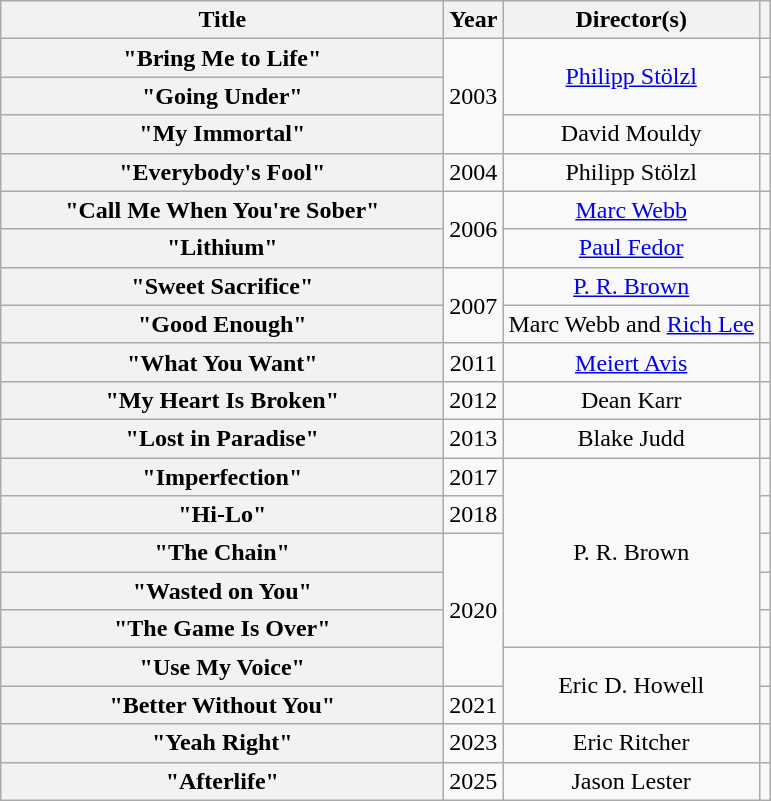<table class="wikitable plainrowheaders" style="text-align:center">
<tr>
<th scope="col" style="width:18em;">Title</th>
<th scope="col" style="width:1em;">Year</th>
<th scope="col">Director(s)</th>
<th scope="col"></th>
</tr>
<tr>
<th scope="row">"Bring Me to Life"</th>
<td rowspan="3">2003</td>
<td rowspan="2"><a href='#'>Philipp Stölzl</a></td>
<td></td>
</tr>
<tr>
<th scope="row">"Going Under"</th>
<td></td>
</tr>
<tr>
<th scope="row">"My Immortal"</th>
<td>David Mouldy</td>
<td></td>
</tr>
<tr>
<th scope="row">"Everybody's Fool"</th>
<td>2004</td>
<td>Philipp Stölzl</td>
<td></td>
</tr>
<tr>
<th scope="row">"Call Me When You're Sober"</th>
<td rowspan="2">2006</td>
<td><a href='#'>Marc Webb</a></td>
<td></td>
</tr>
<tr>
<th scope="row">"Lithium"</th>
<td><a href='#'>Paul Fedor</a></td>
<td></td>
</tr>
<tr>
<th scope="row">"Sweet Sacrifice"</th>
<td rowspan="2">2007</td>
<td><a href='#'>P. R. Brown</a></td>
<td></td>
</tr>
<tr>
<th scope="row">"Good Enough"</th>
<td>Marc Webb and <a href='#'>Rich Lee</a></td>
<td></td>
</tr>
<tr>
<th scope="row">"What You Want"</th>
<td>2011</td>
<td><a href='#'>Meiert Avis</a></td>
<td></td>
</tr>
<tr>
<th scope="row">"My Heart Is Broken"</th>
<td>2012</td>
<td>Dean Karr</td>
<td></td>
</tr>
<tr>
<th scope="row">"Lost in Paradise"</th>
<td>2013</td>
<td>Blake Judd</td>
<td></td>
</tr>
<tr>
<th scope="row">"Imperfection"</th>
<td>2017</td>
<td rowspan="5">P. R. Brown</td>
<td></td>
</tr>
<tr>
<th scope="row">"Hi-Lo"</th>
<td>2018</td>
<td></td>
</tr>
<tr>
<th scope="row">"The Chain"</th>
<td rowspan="4">2020</td>
<td></td>
</tr>
<tr>
<th scope="row">"Wasted on You"</th>
<td></td>
</tr>
<tr>
<th scope="row">"The Game Is Over"</th>
<td></td>
</tr>
<tr>
<th scope="row">"Use My Voice"</th>
<td rowspan="2">Eric D. Howell</td>
<td></td>
</tr>
<tr>
<th scope="row">"Better Without You"</th>
<td>2021</td>
<td></td>
</tr>
<tr>
<th scope="row">"Yeah Right"</th>
<td>2023</td>
<td>Eric Ritcher</td>
<td></td>
</tr>
<tr>
<th scope="row">"Afterlife"</th>
<td>2025</td>
<td>Jason Lester</td>
<td></td>
</tr>
</table>
